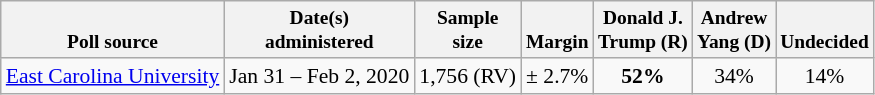<table class="wikitable" style="font-size:90%;text-align:center;">
<tr valign=bottom style="font-size:90%;">
<th>Poll source</th>
<th>Date(s)<br>administered</th>
<th>Sample<br>size</th>
<th>Margin<br></th>
<th>Donald J.<br>Trump (R)</th>
<th>Andrew<br>Yang (D)</th>
<th>Undecided</th>
</tr>
<tr>
<td style="text-align:left;"><a href='#'>East Carolina University</a></td>
<td>Jan 31 – Feb 2, 2020</td>
<td>1,756 (RV)</td>
<td>± 2.7%</td>
<td><strong>52%</strong></td>
<td>34%</td>
<td>14%</td>
</tr>
</table>
